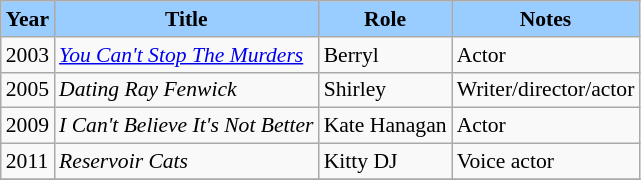<table class="wikitable" style="font-size:90%;">
<tr>
<th style="background: #9cf;">Year</th>
<th style="background: #9cf;">Title</th>
<th style="background: #9cf;">Role</th>
<th style="background: #9cf;">Notes</th>
</tr>
<tr>
<td>2003</td>
<td><em><a href='#'>You Can't Stop The Murders</a></em></td>
<td>Berryl</td>
<td>Actor</td>
</tr>
<tr>
<td>2005</td>
<td><em>Dating Ray Fenwick</em></td>
<td>Shirley</td>
<td>Writer/director/actor</td>
</tr>
<tr>
<td>2009</td>
<td><em>I Can't Believe It's Not Better</em></td>
<td>Kate Hanagan</td>
<td>Actor</td>
</tr>
<tr>
<td>2011</td>
<td><em>Reservoir Cats</em></td>
<td>Kitty DJ</td>
<td>Voice actor</td>
</tr>
<tr>
</tr>
</table>
